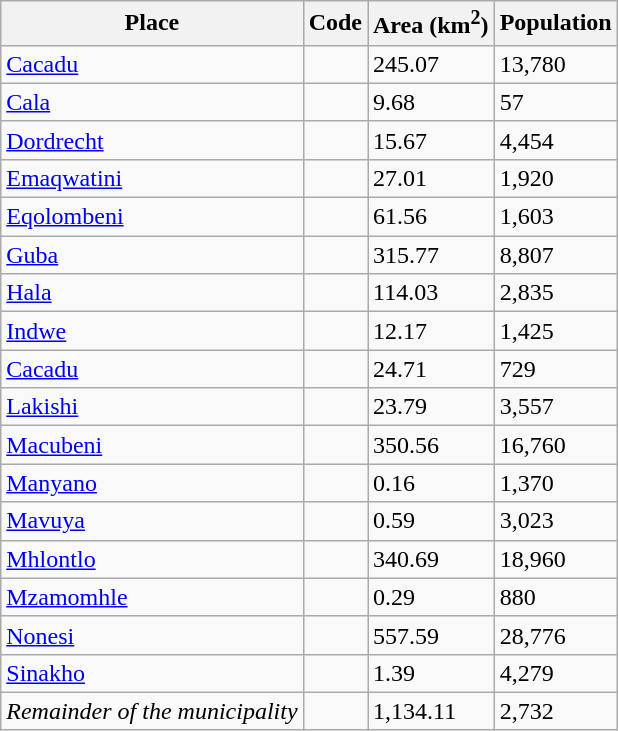<table class="wikitable sortable">
<tr>
<th>Place</th>
<th>Code</th>
<th>Area (km<sup>2</sup>)</th>
<th>Population</th>
</tr>
<tr>
<td><a href='#'>Cacadu</a></td>
<td></td>
<td>245.07</td>
<td>13,780</td>
</tr>
<tr>
<td><a href='#'>Cala</a></td>
<td></td>
<td>9.68</td>
<td>57</td>
</tr>
<tr>
<td><a href='#'>Dordrecht</a></td>
<td></td>
<td>15.67</td>
<td>4,454</td>
</tr>
<tr>
<td><a href='#'>Emaqwatini</a></td>
<td></td>
<td>27.01</td>
<td>1,920</td>
</tr>
<tr>
<td><a href='#'>Eqolombeni</a></td>
<td></td>
<td>61.56</td>
<td>1,603</td>
</tr>
<tr>
<td><a href='#'>Guba</a></td>
<td></td>
<td>315.77</td>
<td>8,807</td>
</tr>
<tr>
<td><a href='#'>Hala</a></td>
<td></td>
<td>114.03</td>
<td>2,835</td>
</tr>
<tr>
<td><a href='#'>Indwe</a></td>
<td></td>
<td>12.17</td>
<td>1,425</td>
</tr>
<tr>
<td><a href='#'>Cacadu</a></td>
<td></td>
<td>24.71</td>
<td>729</td>
</tr>
<tr>
<td><a href='#'>Lakishi</a></td>
<td></td>
<td>23.79</td>
<td>3,557</td>
</tr>
<tr>
<td><a href='#'>Macubeni</a></td>
<td></td>
<td>350.56</td>
<td>16,760</td>
</tr>
<tr>
<td><a href='#'>Manyano</a></td>
<td></td>
<td>0.16</td>
<td>1,370</td>
</tr>
<tr>
<td><a href='#'>Mavuya</a></td>
<td></td>
<td>0.59</td>
<td>3,023</td>
</tr>
<tr>
<td><a href='#'>Mhlontlo</a></td>
<td></td>
<td>340.69</td>
<td>18,960</td>
</tr>
<tr>
<td><a href='#'>Mzamomhle</a></td>
<td></td>
<td>0.29</td>
<td>880</td>
</tr>
<tr>
<td><a href='#'>Nonesi</a></td>
<td></td>
<td>557.59</td>
<td>28,776</td>
</tr>
<tr>
<td><a href='#'>Sinakho</a></td>
<td></td>
<td>1.39</td>
<td>4,279</td>
</tr>
<tr>
<td><em>Remainder of the municipality</em></td>
<td></td>
<td>1,134.11</td>
<td>2,732</td>
</tr>
</table>
